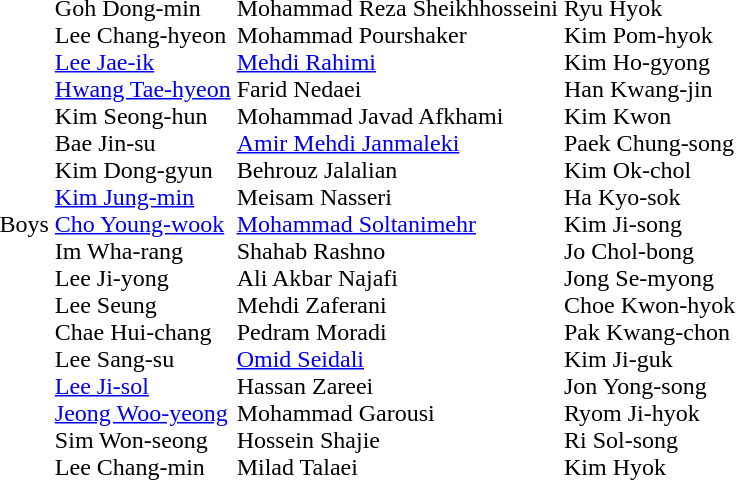<table>
<tr>
<td>Boys</td>
<td><br>Goh Dong-min<br>Lee Chang-hyeon<br><a href='#'>Lee Jae-ik</a><br><a href='#'>Hwang Tae-hyeon</a><br>Kim Seong-hun<br>Bae Jin-su<br>Kim Dong-gyun<br><a href='#'>Kim Jung-min</a><br><a href='#'>Cho Young-wook</a><br>Im Wha-rang<br>Lee Ji-yong<br>Lee Seung<br>Chae Hui-chang<br>Lee Sang-su<br><a href='#'>Lee Ji-sol</a><br><a href='#'>Jeong Woo-yeong</a><br>Sim Won-seong<br>Lee Chang-min</td>
<td><br>Mohammad Reza Sheikhhosseini<br>Mohammad Pourshaker<br><a href='#'>Mehdi Rahimi</a><br>Farid Nedaei<br>Mohammad Javad Afkhami<br><a href='#'>Amir Mehdi Janmaleki</a><br>Behrouz Jalalian<br>Meisam Nasseri<br><a href='#'>Mohammad Soltanimehr</a><br>Shahab Rashno<br>Ali Akbar Najafi<br>Mehdi Zaferani<br>Pedram Moradi<br><a href='#'>Omid Seidali</a><br>Hassan Zareei<br>Mohammad Garousi<br>Hossein Shajie<br>Milad Talaei</td>
<td><br>Ryu Hyok<br>Kim Pom-hyok<br>Kim Ho-gyong<br>Han Kwang-jin<br>Kim Kwon<br>Paek Chung-song<br>Kim Ok-chol<br>Ha Kyo-sok<br>Kim Ji-song<br>Jo Chol-bong<br>Jong Se-myong<br>Choe Kwon-hyok<br>Pak Kwang-chon<br>Kim Ji-guk<br>Jon Yong-song<br>Ryom Ji-hyok<br>Ri Sol-song<br>Kim Hyok</td>
</tr>
</table>
